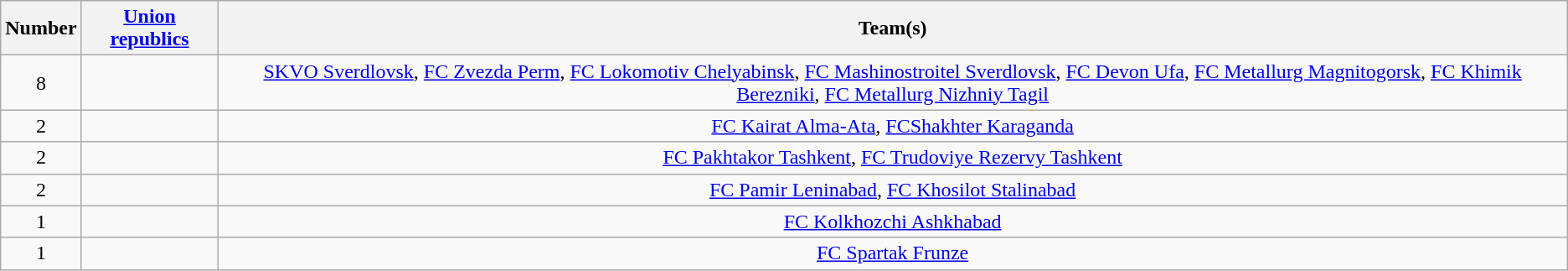<table class="wikitable" style="text-align:center">
<tr>
<th>Number</th>
<th><a href='#'>Union republics</a></th>
<th>Team(s)</th>
</tr>
<tr>
<td rowspan="1">8</td>
<td align="left"></td>
<td><a href='#'>SKVO Sverdlovsk</a>, <a href='#'>FC Zvezda Perm</a>, <a href='#'>FC Lokomotiv Chelyabinsk</a>, <a href='#'>FC Mashinostroitel Sverdlovsk</a>, <a href='#'>FC Devon Ufa</a>, <a href='#'>FC Metallurg Magnitogorsk</a>, <a href='#'>FC Khimik Berezniki</a>, <a href='#'>FC Metallurg Nizhniy Tagil</a></td>
</tr>
<tr>
<td rowspan="1">2</td>
<td align="left"></td>
<td><a href='#'>FC Kairat Alma-Ata</a>, <a href='#'>FCShakhter Karaganda</a></td>
</tr>
<tr>
<td rowspan="1">2</td>
<td align="left"></td>
<td><a href='#'>FC Pakhtakor Tashkent</a>, <a href='#'>FC Trudoviye Rezervy Tashkent</a></td>
</tr>
<tr>
<td rowspan="1">2</td>
<td align="left"></td>
<td><a href='#'>FC Pamir Leninabad</a>, <a href='#'>FC Khosilot Stalinabad</a></td>
</tr>
<tr>
<td rowspan="1">1</td>
<td align="left"></td>
<td><a href='#'>FC Kolkhozchi Ashkhabad</a></td>
</tr>
<tr>
<td rowspan="1">1</td>
<td align="left"></td>
<td><a href='#'>FC Spartak Frunze</a></td>
</tr>
</table>
